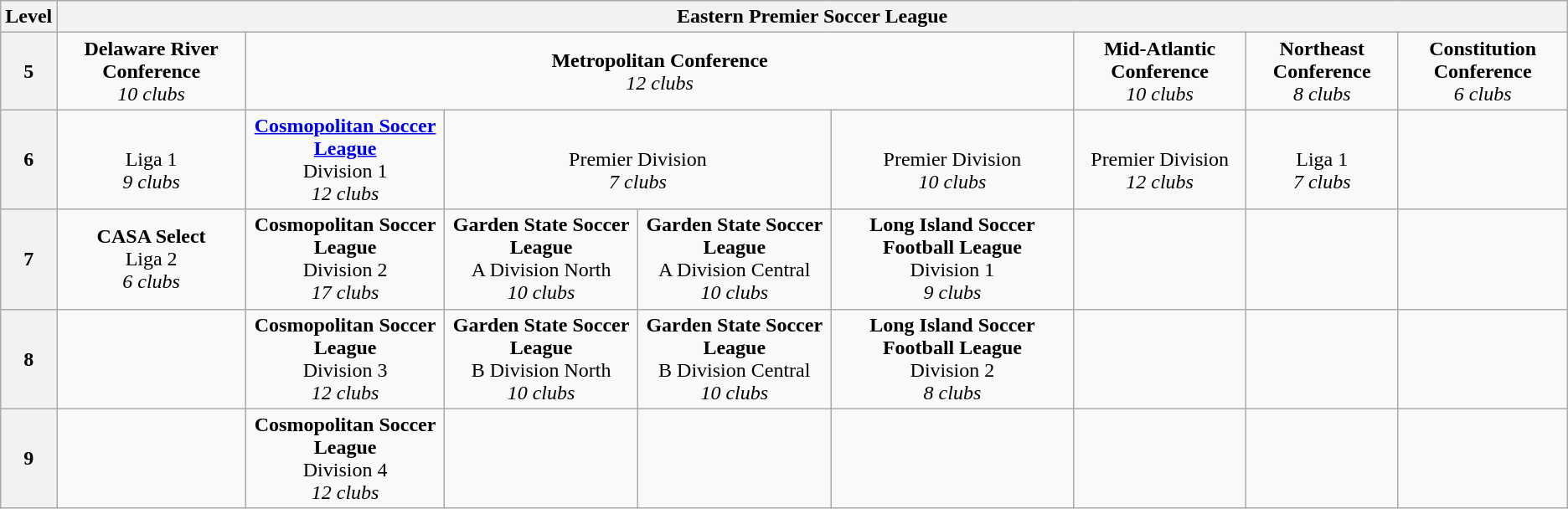<table class="wikitable" style="=border: none; text-align: center;">
<tr>
<th width=2%>Level</th>
<th colspan="8" width="98%">Eastern Premier Soccer League</th>
</tr>
<tr>
<th>5</th>
<td><strong>Delaware River Conference</strong><br><em>10 clubs</em></td>
<td colspan="4"><strong>Metropolitan Conference</strong><br><em>12 clubs</em></td>
<td><strong>Mid-Atlantic Conference</strong><br><em>10 clubs</em></td>
<td><strong>Northeast Conference</strong><br><em>8 clubs</em></td>
<td><strong>Constitution Conference</strong><br><em>6 clubs</em></td>
</tr>
<tr>
<th>6</th>
<td><strong></strong><br>Liga 1<br><em>9 clubs</em></td>
<td><strong><a href='#'>Cosmopolitan Soccer League</a></strong><br>Division 1<br><em>12 clubs</em></td>
<td colspan="2"><strong></strong><br>Premier Division<br><em>7 clubs</em></td>
<td><strong></strong><br>Premier Division<br><em>10 clubs</em></td>
<td><strong></strong><br>Premier Division<br><em>12 clubs</em></td>
<td><strong></strong><br>Liga 1<br><em>7 clubs</em></td>
<td></td>
</tr>
<tr>
<th>7</th>
<td><strong>CASA Select</strong><br>Liga 2<br><em>6 clubs</em></td>
<td><strong>Cosmopolitan Soccer League</strong><br>Division 2<br><em>17 clubs</em></td>
<td colspan="1"><strong>Garden State Soccer League</strong><br>A Division North<br><em>10 clubs</em></td>
<td colspan="1"><strong>Garden State Soccer League</strong><br>A Division Central<br><em>10 clubs</em></td>
<td><strong>Long Island Soccer Football League</strong><br>Division 1<br><em>9 clubs</em></td>
<td></td>
<td></td>
<td></td>
</tr>
<tr>
<th>8</th>
<td></td>
<td><strong>Cosmopolitan Soccer League</strong><br>Division 3<br><em>12 clubs</em></td>
<td colspan="1"><strong>Garden State Soccer League</strong><br>B Division North<br><em>10 clubs</em></td>
<td colspan="1"><strong>Garden State Soccer League</strong><br>B Division Central<br><em>10 clubs</em></td>
<td><strong>Long Island Soccer Football League</strong><br>Division 2<br><em>8 clubs</em></td>
<td></td>
<td></td>
<td></td>
</tr>
<tr>
<th>9</th>
<td></td>
<td><strong>Cosmopolitan Soccer League</strong><br>Division 4<br><em>12 clubs</em></td>
<td></td>
<td></td>
<td></td>
<td></td>
<td></td>
<td></td>
</tr>
</table>
